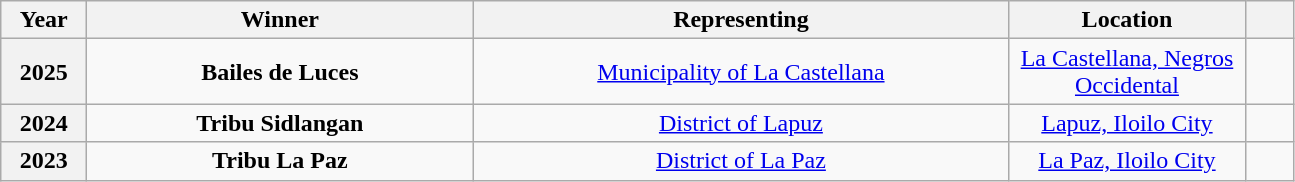<table class="wikitable sortable" style="text-align:center;">
<tr>
<th class="autorowspan" width="50">Year</th>
<th class="autorowspan" width="250">Winner</th>
<th class="autorowspan" width="350">Representing</th>
<th class="unsortable" width="150">Location</th>
<th class="unsortable" width="25"></th>
</tr>
<tr>
<th>2025</th>
<td><strong>Bailes de Luces</strong></td>
<td><a href='#'>Municipality of La Castellana</a></td>
<td><a href='#'>La Castellana, Negros Occidental</a></td>
<td></td>
</tr>
<tr>
<th>2024</th>
<td><strong>Tribu Sidlangan</strong></td>
<td><a href='#'>District of Lapuz</a></td>
<td><a href='#'>Lapuz, Iloilo City</a></td>
<td></td>
</tr>
<tr>
<th>2023</th>
<td><strong>Tribu La Paz</strong></td>
<td><a href='#'>District of La Paz</a></td>
<td><a href='#'>La Paz, Iloilo City</a></td>
<td></td>
</tr>
</table>
